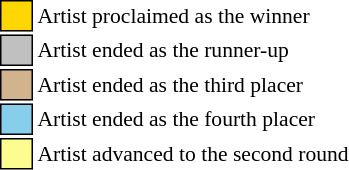<table class="toccolours" style="font-size: 90%; white-space: nowrap;">
<tr>
<td style="background:gold; border: 1px solid black">     </td>
<td>Artist proclaimed as the winner</td>
</tr>
<tr>
<td style="background:silver; border: 1px solid black">     </td>
<td>Artist ended as the runner-up</td>
</tr>
<tr>
<td style="background:tan; border: 1px solid black">     </td>
<td>Artist ended as the third placer</td>
</tr>
<tr>
<td style="background:skyblue; border: 1px solid black">     </td>
<td>Artist ended as the fourth placer</td>
</tr>
<tr>
<td style="background:#fdfc8f; border: 1px solid black">     </td>
<td>Artist advanced to the second round</td>
</tr>
</table>
